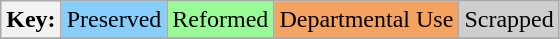<table class="wikitable">
<tr>
<th>Key:</th>
<td bgcolor=87cefa>Preserved</td>
<td style="background-color:#98FB98">Reformed</td>
<td bgcolor=f4a460>Departmental Use</td>
<td bgcolor=cecece>Scrapped</td>
</tr>
<tr>
</tr>
</table>
